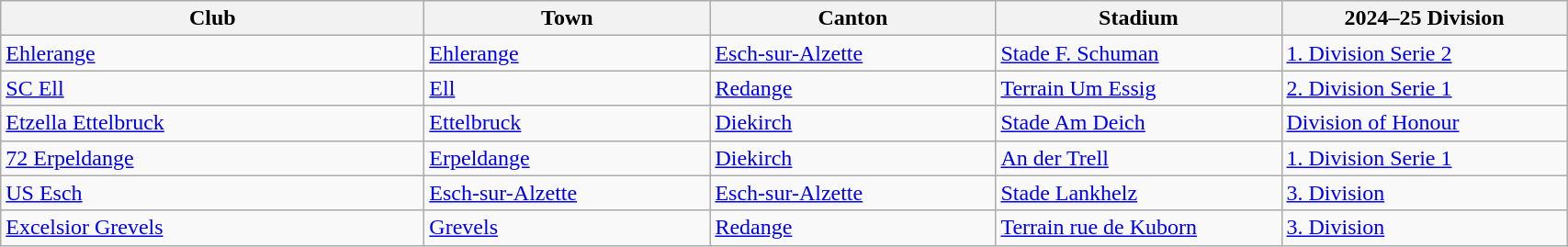<table class="wikitable">
<tr>
<th style="width:300px;">Club</th>
<th style="width:200px;">Town</th>
<th style="width:200px;">Canton</th>
<th style="width:200px;">Stadium</th>
<th style="width:200px;">2024–25 Division</th>
</tr>
<tr>
<td><a href='#'>Ehlerange</a></td>
<td><a href='#'>Ehlerange</a></td>
<td><a href='#'>Esch-sur-Alzette</a></td>
<td><a href='#'>Stade F. Schuman</a></td>
<td><a href='#'>1. Division Serie 2</a></td>
</tr>
<tr>
<td><a href='#'>SC Ell</a></td>
<td><a href='#'>Ell</a></td>
<td><a href='#'>Redange</a></td>
<td><a href='#'>Terrain Um Essig</a></td>
<td><a href='#'>2. Division Serie 1</a></td>
</tr>
<tr>
<td><a href='#'>Etzella Ettelbruck</a></td>
<td><a href='#'>Ettelbruck</a></td>
<td><a href='#'>Diekirch</a></td>
<td><a href='#'>Stade Am Deich</a></td>
<td><a href='#'>Division of Honour</a></td>
</tr>
<tr>
<td><a href='#'>72 Erpeldange</a></td>
<td><a href='#'>Erpeldange</a></td>
<td><a href='#'>Diekirch</a></td>
<td><a href='#'>An der Trell</a></td>
<td><a href='#'>1. Division Serie 1</a></td>
</tr>
<tr>
<td><a href='#'>US Esch</a></td>
<td><a href='#'>Esch-sur-Alzette</a></td>
<td><a href='#'>Esch-sur-Alzette</a></td>
<td><a href='#'>Stade Lankhelz</a></td>
<td><a href='#'>3. Division</a></td>
</tr>
<tr>
<td><a href='#'>Excelsior Grevels</a></td>
<td><a href='#'>Grevels</a></td>
<td><a href='#'>Redange</a></td>
<td><a href='#'>Terrain rue de Kuborn</a></td>
<td><a href='#'>3. Division</a></td>
</tr>
</table>
